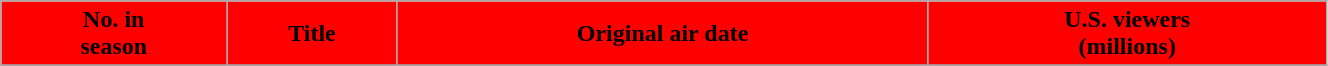<table class="wikitable plainrowheaders" width="70%">
<tr>
<th style="background-color: #FF0000; color:black;">No. in <br> season</th>
<th style="background-color: #FF0000; color:black;">Title</th>
<th style="background-color: #FF0000; color:black;">Original air date</th>
<th style="background-color: #FF0000; color:black;">U.S. viewers<br>(millions)</th>
</tr>
<tr>
</tr>
</table>
